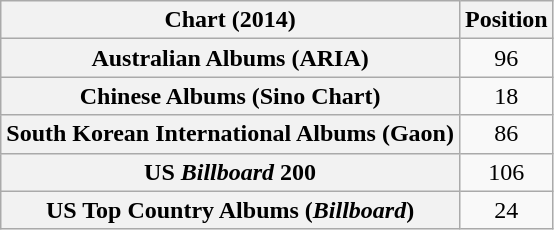<table class="wikitable sortable plainrowheaders" style="text-align:center;">
<tr>
<th>Chart (2014)</th>
<th>Position</th>
</tr>
<tr>
<th scope="row">Australian Albums (ARIA)</th>
<td>96</td>
</tr>
<tr>
<th scope="row">Chinese Albums (Sino Chart)</th>
<td>18</td>
</tr>
<tr>
<th scope="row">South Korean International Albums (Gaon)</th>
<td>86</td>
</tr>
<tr>
<th scope="row">US <em>Billboard</em> 200</th>
<td>106</td>
</tr>
<tr>
<th scope="row">US Top Country Albums (<em>Billboard</em>)</th>
<td>24</td>
</tr>
</table>
